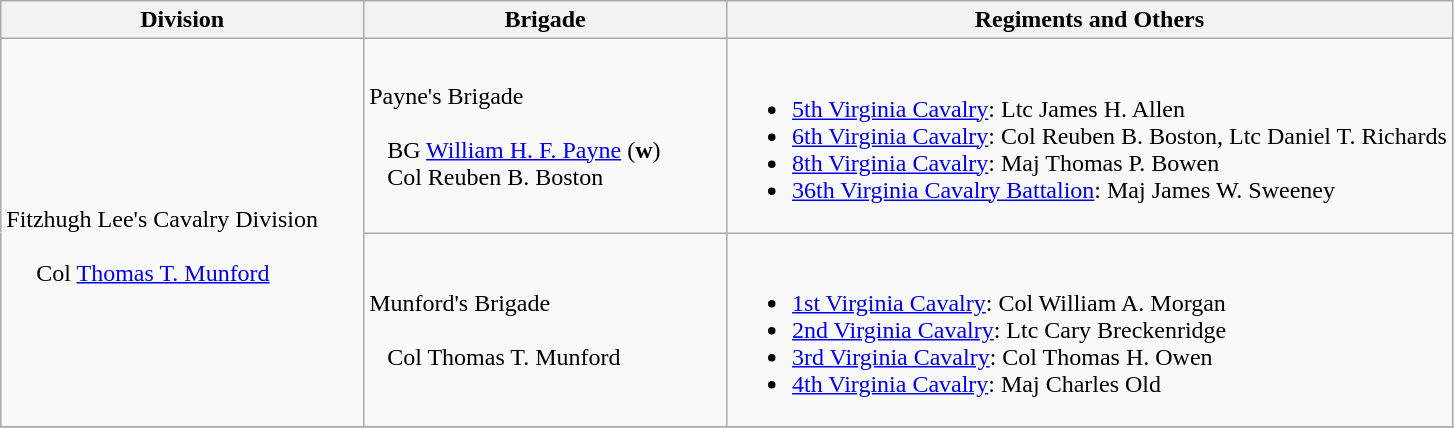<table class="wikitable">
<tr>
<th width=25%>Division</th>
<th width=25%>Brigade</th>
<th>Regiments and Others</th>
</tr>
<tr>
<td rowspan=2><br>Fitzhugh Lee's Cavalry Division<br><br>    
Col <a href='#'>Thomas T. Munford</a>
<br></td>
<td>Payne's Brigade<br><br>  
BG <a href='#'>William H. F. Payne</a> (<strong>w</strong>)<br>
  
Col Reuben B. Boston</td>
<td><br><ul><li><a href='#'>5th Virginia Cavalry</a>: Ltc James H. Allen</li><li><a href='#'>6th Virginia Cavalry</a>: Col Reuben B. Boston, Ltc Daniel T. Richards</li><li><a href='#'>8th Virginia Cavalry</a>: Maj Thomas P. Bowen</li><li><a href='#'>36th Virginia Cavalry Battalion</a>: Maj James W. Sweeney</li></ul></td>
</tr>
<tr>
<td>Munford's Brigade<br><br>  
Col Thomas T. Munford</td>
<td><br><ul><li><a href='#'>1st Virginia Cavalry</a>: Col William A. Morgan</li><li><a href='#'>2nd Virginia Cavalry</a>: Ltc Cary Breckenridge</li><li><a href='#'>3rd Virginia Cavalry</a>: Col Thomas H. Owen</li><li><a href='#'>4th Virginia Cavalry</a>: Maj Charles Old</li></ul></td>
</tr>
<tr>
</tr>
</table>
